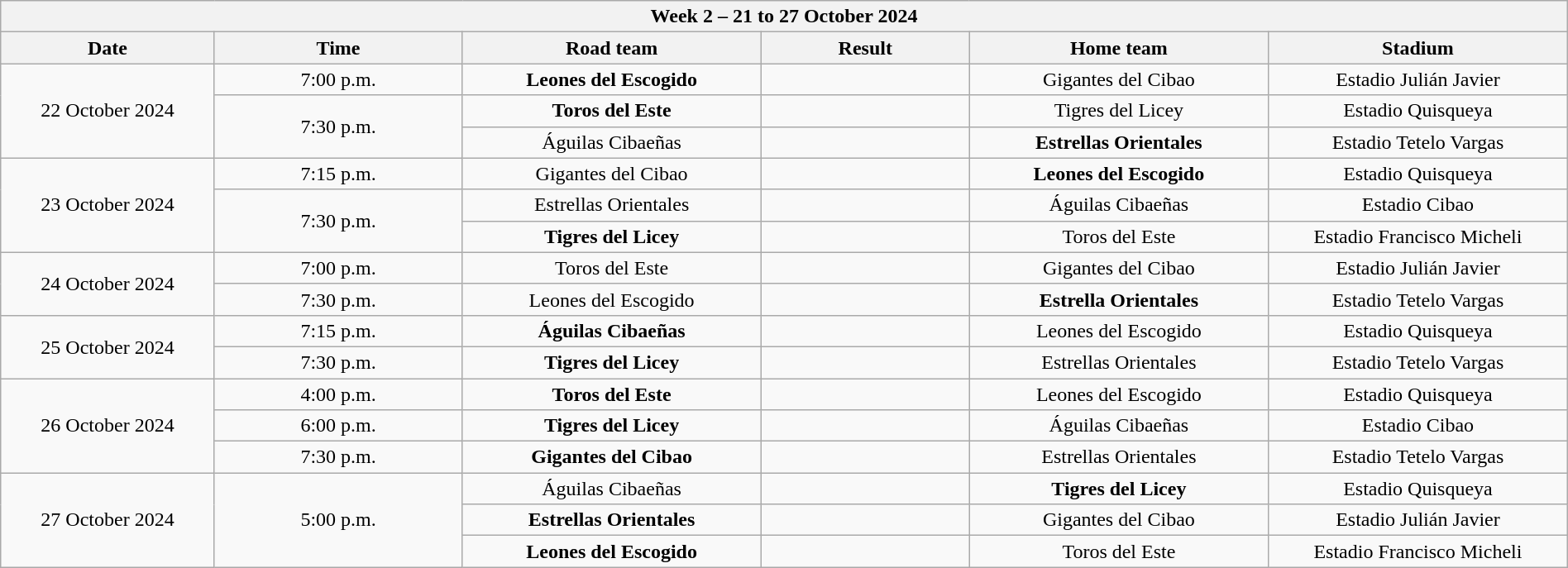<table class="wikitable collapsible collapsed" style="font-size: 100%; text-align: center; width: 100%;">
<tr>
<th colspan="6" style="with: 100%;" align=center>Week 2 – 21 to 27 October 2024</th>
</tr>
<tr>
<th width="50">Date</th>
<th width="50">Time</th>
<th width="75">Road team</th>
<th width="50">Result</th>
<th width="75">Home team</th>
<th width="75">Stadium</th>
</tr>
<tr>
<td rowspan="3">22 October 2024</td>
<td>7:00 p.m.</td>
<td><strong>Leones del Escogido</strong></td>
<td></td>
<td>Gigantes del Cibao</td>
<td>Estadio Julián Javier</td>
</tr>
<tr>
<td rowspan="2">7:30 p.m.</td>
<td><strong>Toros del Este</strong></td>
<td></td>
<td>Tigres del Licey</td>
<td>Estadio Quisqueya</td>
</tr>
<tr>
<td>Águilas Cibaeñas</td>
<td></td>
<td><strong>Estrellas Orientales</strong></td>
<td>Estadio Tetelo Vargas</td>
</tr>
<tr>
<td rowspan="3">23 October 2024</td>
<td>7:15 p.m.</td>
<td>Gigantes del Cibao</td>
<td></td>
<td><strong>Leones del Escogido</strong></td>
<td>Estadio Quisqueya</td>
</tr>
<tr>
<td rowspan="2">7:30 p.m.</td>
<td>Estrellas Orientales</td>
<td></td>
<td>Águilas Cibaeñas</td>
<td>Estadio Cibao</td>
</tr>
<tr>
<td><strong>Tigres del Licey</strong></td>
<td></td>
<td>Toros del Este</td>
<td>Estadio Francisco Micheli</td>
</tr>
<tr>
<td rowspan="2">24 October 2024</td>
<td>7:00 p.m.</td>
<td>Toros del Este</td>
<td></td>
<td>Gigantes del Cibao</td>
<td>Estadio Julián Javier</td>
</tr>
<tr>
<td>7:30 p.m.</td>
<td>Leones del Escogido</td>
<td></td>
<td><strong>Estrella Orientales</strong></td>
<td>Estadio Tetelo Vargas</td>
</tr>
<tr>
<td rowspan="2">25 October 2024</td>
<td>7:15 p.m.</td>
<td><strong>Águilas Cibaeñas</strong></td>
<td></td>
<td>Leones del Escogido</td>
<td>Estadio Quisqueya</td>
</tr>
<tr>
<td>7:30 p.m.</td>
<td><strong>Tigres del Licey</strong></td>
<td></td>
<td>Estrellas Orientales</td>
<td>Estadio Tetelo Vargas</td>
</tr>
<tr>
<td rowspan="3">26 October 2024</td>
<td>4:00 p.m.</td>
<td><strong>Toros del Este</strong></td>
<td></td>
<td>Leones del Escogido</td>
<td>Estadio Quisqueya</td>
</tr>
<tr>
<td>6:00 p.m.</td>
<td><strong>Tigres del Licey</strong></td>
<td></td>
<td>Águilas Cibaeñas</td>
<td>Estadio Cibao</td>
</tr>
<tr>
<td>7:30 p.m.</td>
<td><strong>Gigantes del Cibao</strong></td>
<td></td>
<td>Estrellas Orientales</td>
<td>Estadio Tetelo Vargas</td>
</tr>
<tr>
<td rowspan="3">27 October 2024</td>
<td rowspan="3">5:00 p.m.</td>
<td>Águilas Cibaeñas</td>
<td></td>
<td><strong>Tigres del Licey</strong></td>
<td>Estadio Quisqueya</td>
</tr>
<tr>
<td><strong>Estrellas Orientales</strong></td>
<td></td>
<td>Gigantes del Cibao</td>
<td>Estadio Julián Javier</td>
</tr>
<tr>
<td><strong>Leones del Escogido</strong></td>
<td></td>
<td>Toros del Este</td>
<td>Estadio Francisco Micheli</td>
</tr>
</table>
